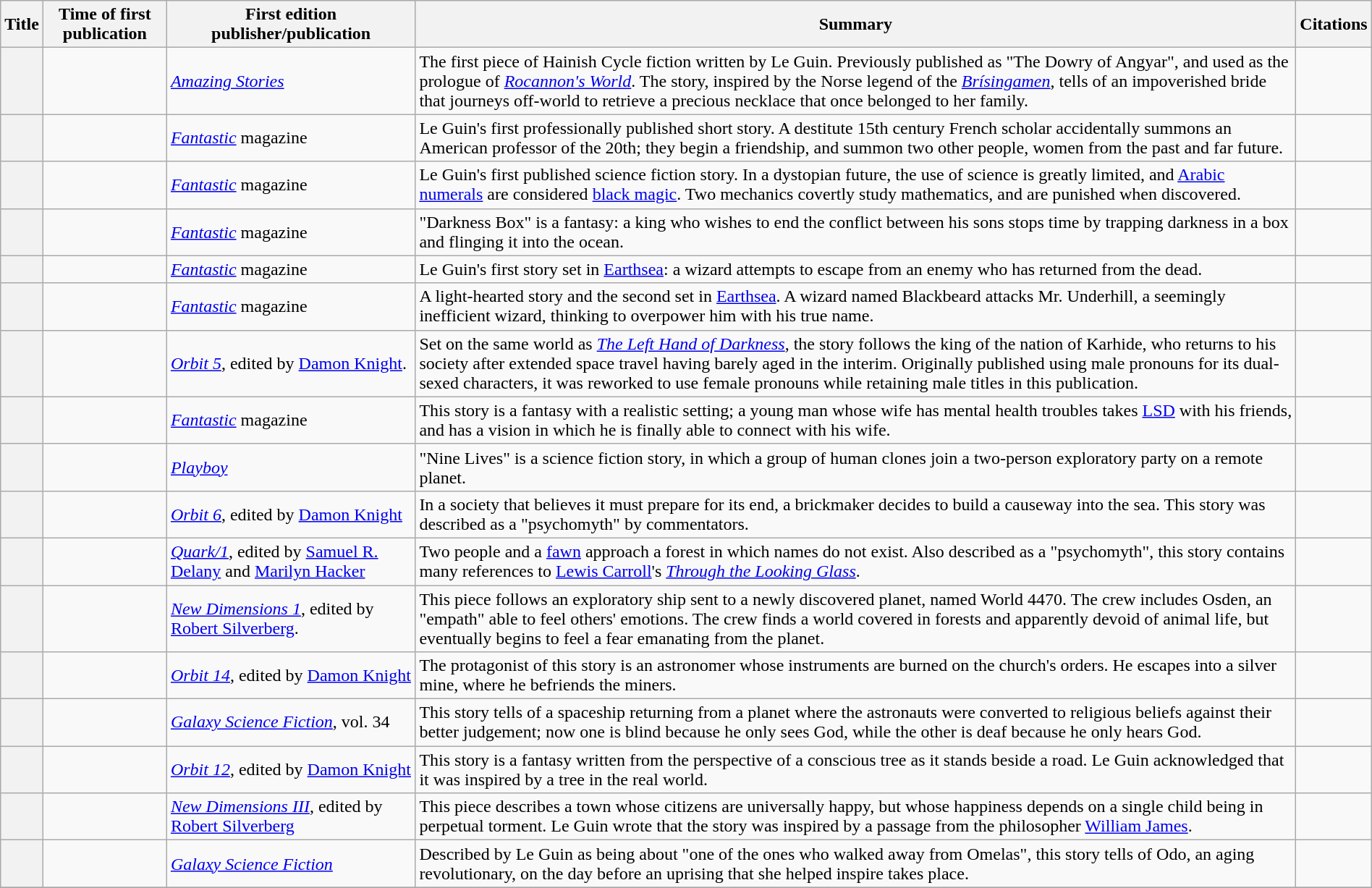<table class="wikitable sortable plainrowheaders" style="margin-right: 0;">
<tr>
<th scope="col">Title</th>
<th scope="col">Time of first publication</th>
<th scope="col" class="unsortable">First edition publisher/publication</th>
<th scope="col" class="unsortable">Summary</th>
<th scope="col" class="unsortable">Citations</th>
</tr>
<tr>
<th scope="row"></th>
<td></td>
<td><em><a href='#'>Amazing Stories</a></em></td>
<td>The first piece of Hainish Cycle fiction written by Le Guin. Previously published as "The Dowry of Angyar", and used as the prologue of <em><a href='#'>Rocannon's World</a></em>. The story, inspired by the Norse legend of the <em><a href='#'>Brísingamen</a></em>, tells of an impoverished bride that journeys off-world to retrieve a precious necklace that once belonged to her family.</td>
<td></td>
</tr>
<tr>
<th scope="row"></th>
<td></td>
<td><em><a href='#'>Fantastic</a></em> magazine</td>
<td>Le Guin's first professionally published short story. A destitute 15th century French scholar accidentally summons an American professor of the 20th; they begin a friendship, and summon two other people, women from the past and far future.</td>
<td></td>
</tr>
<tr>
<th scope="row"></th>
<td></td>
<td><em><a href='#'>Fantastic</a></em> magazine</td>
<td>Le Guin's first published science fiction story. In a dystopian future, the use of science is greatly limited, and <a href='#'>Arabic numerals</a> are considered <a href='#'>black magic</a>. Two mechanics covertly study mathematics, and are punished when discovered.</td>
<td></td>
</tr>
<tr>
<th scope="row"></th>
<td></td>
<td><em><a href='#'>Fantastic</a></em> magazine</td>
<td>"Darkness Box" is a fantasy: a king who wishes to end the conflict between his sons stops time by trapping darkness in a box and flinging it into the ocean.</td>
<td></td>
</tr>
<tr>
<th scope="row"></th>
<td></td>
<td><em><a href='#'>Fantastic</a></em> magazine</td>
<td>Le Guin's first story set in <a href='#'>Earthsea</a>: a wizard attempts to escape from an enemy who has returned from the dead.</td>
<td></td>
</tr>
<tr>
<th scope="row"></th>
<td></td>
<td><em><a href='#'>Fantastic</a></em> magazine</td>
<td>A light-hearted story and the second set in <a href='#'>Earthsea</a>. A wizard named Blackbeard attacks Mr. Underhill, a seemingly inefficient wizard, thinking to overpower him with his true name.</td>
<td></td>
</tr>
<tr>
<th scope="row"></th>
<td></td>
<td><em><a href='#'>Orbit 5</a></em>, edited by <a href='#'>Damon Knight</a>.</td>
<td>Set on the same world as <em><a href='#'>The Left Hand of Darkness</a></em>, the story follows the king of the nation of Karhide, who returns to his society after extended space travel having barely aged in the interim. Originally published using male pronouns for its dual-sexed characters, it was reworked to use female pronouns while retaining male titles in this publication.</td>
<td></td>
</tr>
<tr>
<th scope="row"></th>
<td></td>
<td><em><a href='#'>Fantastic</a></em> magazine</td>
<td>This story is a fantasy with a realistic setting; a young man whose wife has mental health troubles takes <a href='#'>LSD</a> with his friends, and has a vision in which he is finally able to connect with his wife.</td>
<td></td>
</tr>
<tr>
<th scope="row"></th>
<td></td>
<td><em><a href='#'>Playboy</a></em></td>
<td>"Nine Lives" is a science fiction story, in which a group of human clones join a two-person exploratory party on a remote planet.</td>
<td></td>
</tr>
<tr>
<th scope="row"></th>
<td></td>
<td><em><a href='#'>Orbit 6</a></em>, edited by <a href='#'>Damon Knight</a></td>
<td>In a society that believes it must prepare for its end, a brickmaker decides to build a causeway into the sea. This story was described as a "psychomyth" by commentators.</td>
<td></td>
</tr>
<tr>
<th scope="row"></th>
<td></td>
<td><em><a href='#'>Quark/1</a></em>, edited by <a href='#'>Samuel R. Delany</a> and <a href='#'>Marilyn Hacker</a></td>
<td>Two people and a <a href='#'>fawn</a> approach a forest in which names do not exist. Also described as a "psychomyth", this story contains many references to <a href='#'>Lewis Carroll</a>'s <em><a href='#'>Through the Looking Glass</a></em>.</td>
<td></td>
</tr>
<tr>
<th scope="row"></th>
<td></td>
<td><em><a href='#'>New Dimensions 1</a></em>, edited by <a href='#'>Robert Silverberg</a>.</td>
<td>This piece follows an exploratory ship sent to a newly discovered planet, named World 4470. The crew includes Osden, an "empath" able to feel others' emotions. The crew finds a world covered in forests and apparently devoid of animal life, but eventually begins to feel a fear emanating from the planet.</td>
<td></td>
</tr>
<tr>
<th scope="row"></th>
<td></td>
<td><em><a href='#'>Orbit 14</a></em>, edited by <a href='#'>Damon Knight</a></td>
<td>The protagonist of this story is an astronomer whose instruments are burned on the church's orders. He escapes into a silver mine, where he befriends the miners.</td>
<td></td>
</tr>
<tr>
<th scope="row"></th>
<td></td>
<td><em><a href='#'>Galaxy Science Fiction</a></em>, vol. 34</td>
<td>This story tells of a spaceship returning from a planet where the astronauts were converted to religious beliefs against their better judgement; now one is blind because he only sees God, while the other is deaf because he only hears God.</td>
<td></td>
</tr>
<tr>
<th scope="row"></th>
<td></td>
<td><em><a href='#'>Orbit 12</a></em>, edited by <a href='#'>Damon Knight</a></td>
<td>This story is a fantasy written from the perspective of a conscious tree as it stands beside a road. Le Guin acknowledged that it was inspired by a tree in the real world.</td>
<td></td>
</tr>
<tr>
<th scope="row"></th>
<td></td>
<td><em><a href='#'>New Dimensions III</a></em>, edited by <a href='#'>Robert Silverberg</a></td>
<td>This piece describes a town whose citizens are universally happy, but whose happiness depends on a single child being in perpetual torment. Le Guin wrote that the story was inspired by a passage from the philosopher <a href='#'>William James</a>.</td>
<td></td>
</tr>
<tr>
<th scope="row"></th>
<td></td>
<td><em><a href='#'>Galaxy Science Fiction</a></em></td>
<td>Described by Le Guin as being about "one of the ones who walked away from Omelas", this story tells of Odo, an aging revolutionary, on the day before an uprising that she helped inspire takes place.</td>
<td></td>
</tr>
<tr>
</tr>
</table>
